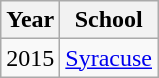<table class="wikitable">
<tr>
<th>Year</th>
<th>School</th>
</tr>
<tr>
<td>2015</td>
<td><a href='#'>Syracuse</a></td>
</tr>
</table>
